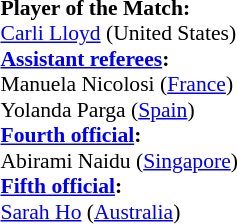<table width=50% style="font-size: 90%">
<tr>
<td><br><strong>Player of the Match:</strong>
<br><a href='#'>Carli Lloyd</a> (United States)<br><strong><a href='#'>Assistant referees</a>:</strong>
<br>Manuela Nicolosi (<a href='#'>France</a>)
<br>Yolanda Parga (<a href='#'>Spain</a>)
<br><strong><a href='#'>Fourth official</a>:</strong>
<br>Abirami Naidu (<a href='#'>Singapore</a>)
<br><strong><a href='#'>Fifth official</a>:</strong>
<br><a href='#'>Sarah Ho</a> (<a href='#'>Australia</a>)</td>
</tr>
</table>
